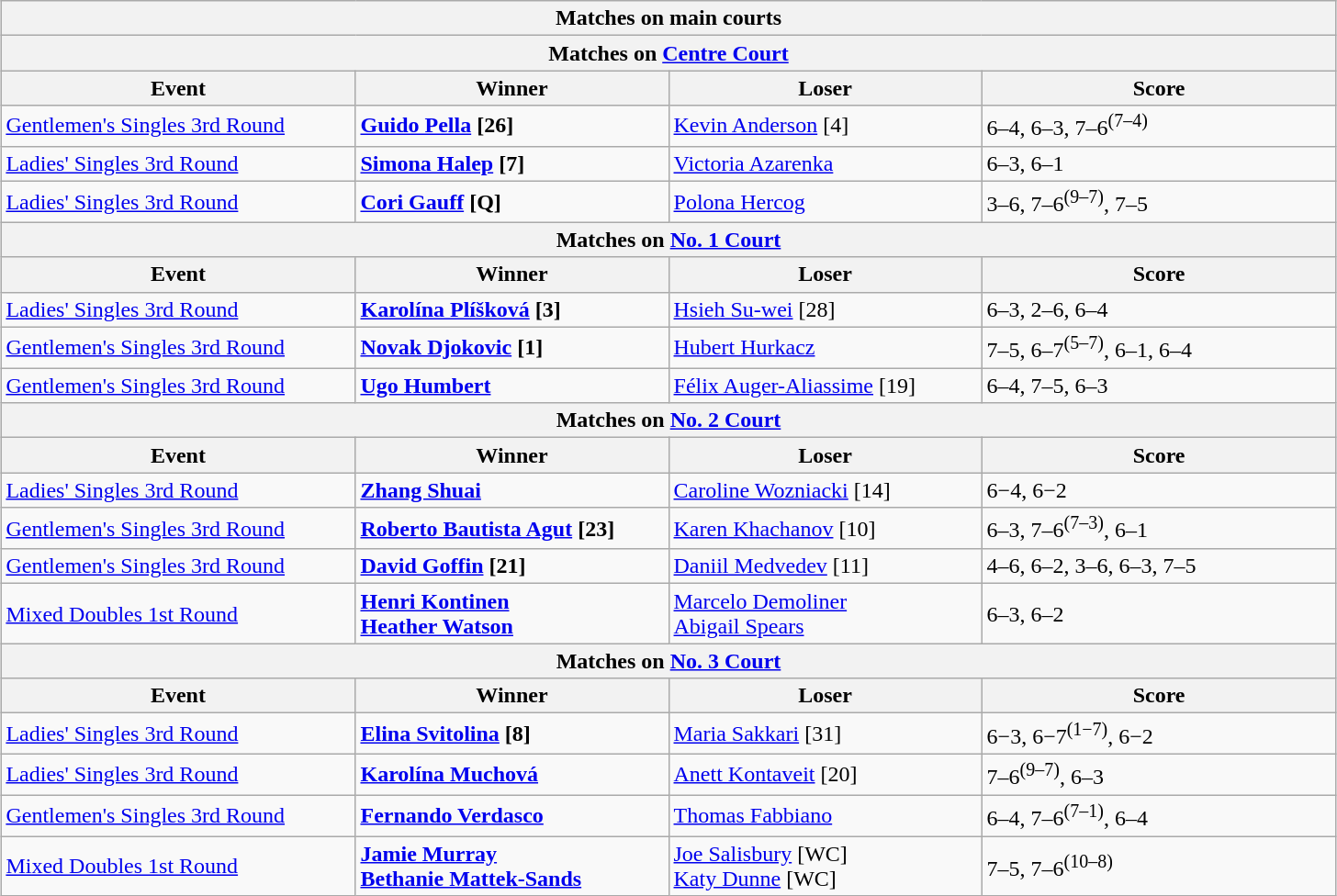<table class="wikitable collapsible uncollapsed" style="margin:auto;">
<tr>
<th colspan="4" style="white-space:nowrap;">Matches on main courts</th>
</tr>
<tr>
<th colspan="4">Matches on <a href='#'>Centre Court</a></th>
</tr>
<tr>
<th width=250>Event</th>
<th width=220>Winner</th>
<th width=220>Loser</th>
<th width=250>Score</th>
</tr>
<tr>
<td><a href='#'>Gentlemen's Singles 3rd Round</a></td>
<td> <strong><a href='#'>Guido Pella</a> [26]</strong></td>
<td> <a href='#'>Kevin Anderson</a> [4]</td>
<td>6–4, 6–3, 7–6<sup>(7–4)</sup></td>
</tr>
<tr>
<td><a href='#'>Ladies' Singles 3rd Round</a></td>
<td> <strong><a href='#'>Simona Halep</a> [7]</strong></td>
<td> <a href='#'>Victoria Azarenka</a></td>
<td>6–3, 6–1</td>
</tr>
<tr>
<td><a href='#'>Ladies' Singles 3rd Round</a></td>
<td> <strong><a href='#'>Cori Gauff</a> [Q]</strong></td>
<td> <a href='#'>Polona Hercog</a></td>
<td>3–6, 7–6<sup>(9–7)</sup>, 7–5</td>
</tr>
<tr>
<th colspan="4">Matches on <a href='#'>No. 1 Court</a></th>
</tr>
<tr>
<th width=220>Event</th>
<th width=220>Winner</th>
<th width=220>Loser</th>
<th width=250>Score</th>
</tr>
<tr>
<td><a href='#'>Ladies' Singles 3rd Round</a></td>
<td> <strong><a href='#'>Karolína Plíšková</a> [3]</strong></td>
<td> <a href='#'>Hsieh Su-wei</a> [28]</td>
<td>6–3, 2–6, 6–4</td>
</tr>
<tr>
<td><a href='#'>Gentlemen's Singles 3rd Round</a></td>
<td> <strong><a href='#'>Novak Djokovic</a> [1]</strong></td>
<td> <a href='#'>Hubert Hurkacz</a></td>
<td>7–5, 6–7<sup>(5–7)</sup>, 6–1, 6–4</td>
</tr>
<tr>
<td><a href='#'>Gentlemen's Singles 3rd Round</a></td>
<td> <strong><a href='#'>Ugo Humbert</a></strong></td>
<td> <a href='#'>Félix Auger-Aliassime</a> [19]</td>
<td>6–4, 7–5, 6–3</td>
</tr>
<tr>
<th colspan="4">Matches on <a href='#'>No. 2 Court</a></th>
</tr>
<tr>
<th width=220>Event</th>
<th width=220>Winner</th>
<th width=220>Loser</th>
<th width=250>Score</th>
</tr>
<tr>
<td><a href='#'>Ladies' Singles 3rd Round</a></td>
<td> <strong><a href='#'>Zhang Shuai</a></strong></td>
<td> <a href='#'>Caroline Wozniacki</a> [14]</td>
<td>6−4, 6−2</td>
</tr>
<tr>
<td><a href='#'>Gentlemen's Singles 3rd Round</a></td>
<td> <strong><a href='#'>Roberto Bautista Agut</a> [23]</strong></td>
<td> <a href='#'>Karen Khachanov</a> [10]</td>
<td>6–3, 7–6<sup>(7–3)</sup>, 6–1</td>
</tr>
<tr>
<td><a href='#'>Gentlemen's Singles 3rd Round</a></td>
<td> <strong><a href='#'>David Goffin</a> [21]</strong></td>
<td> <a href='#'>Daniil Medvedev</a> [11]</td>
<td>4–6, 6–2, 3–6, 6–3, 7–5</td>
</tr>
<tr>
<td><a href='#'>Mixed Doubles 1st Round</a></td>
<td> <strong><a href='#'>Henri Kontinen</a></strong><br> <strong><a href='#'>Heather Watson</a></strong></td>
<td> <a href='#'>Marcelo Demoliner</a><br> <a href='#'>Abigail Spears</a></td>
<td>6–3, 6–2</td>
</tr>
<tr>
<th colspan="4">Matches on <a href='#'>No. 3 Court</a></th>
</tr>
<tr>
<th width=220>Event</th>
<th width=220>Winner</th>
<th width=220>Loser</th>
<th width=250>Score</th>
</tr>
<tr>
<td><a href='#'>Ladies' Singles 3rd Round</a></td>
<td> <strong><a href='#'>Elina Svitolina</a> [8]</strong></td>
<td> <a href='#'>Maria Sakkari</a> [31]</td>
<td>6−3, 6−7<sup>(1−7)</sup>, 6−2</td>
</tr>
<tr>
<td><a href='#'>Ladies' Singles 3rd Round</a></td>
<td> <strong><a href='#'>Karolína Muchová</a></strong></td>
<td> <a href='#'>Anett Kontaveit</a> [20]</td>
<td>7–6<sup>(9–7)</sup>, 6–3</td>
</tr>
<tr>
<td><a href='#'>Gentlemen's Singles 3rd Round</a></td>
<td> <strong><a href='#'>Fernando Verdasco</a></strong></td>
<td> <a href='#'>Thomas Fabbiano</a></td>
<td>6–4, 7–6<sup>(7–1)</sup>, 6–4</td>
</tr>
<tr>
<td><a href='#'>Mixed Doubles 1st Round</a></td>
<td> <strong><a href='#'>Jamie Murray</a></strong><br> <strong><a href='#'>Bethanie Mattek-Sands</a></strong></td>
<td> <a href='#'>Joe Salisbury</a> [WC]<br> <a href='#'>Katy Dunne</a> [WC]</td>
<td>7–5, 7–6<sup>(10–8)</sup></td>
</tr>
</table>
